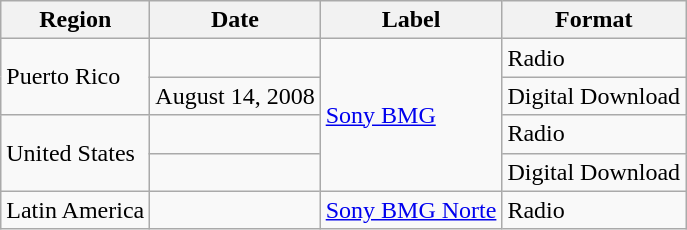<table class="wikitable">
<tr>
<th>Region</th>
<th>Date</th>
<th>Label</th>
<th>Format</th>
</tr>
<tr>
<td rowspan="2">Puerto Rico</td>
<td></td>
<td rowspan="4"><a href='#'>Sony BMG</a></td>
<td>Radio</td>
</tr>
<tr>
<td>August 14, 2008</td>
<td>Digital Download</td>
</tr>
<tr>
<td rowspan="2">United States</td>
<td></td>
<td>Radio</td>
</tr>
<tr>
<td></td>
<td>Digital Download</td>
</tr>
<tr>
<td>Latin America</td>
<td></td>
<td><a href='#'>Sony BMG Norte</a></td>
<td>Radio</td>
</tr>
</table>
